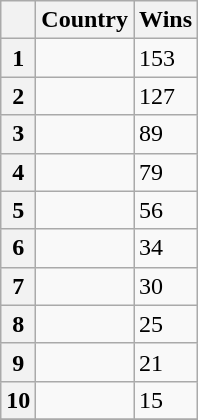<table class="wikitable">
<tr>
<th></th>
<th>Country</th>
<th>Wins</th>
</tr>
<tr>
<th>1</th>
<td align="left"></td>
<td>153</td>
</tr>
<tr>
<th>2</th>
<td align="left"></td>
<td>127</td>
</tr>
<tr>
<th>3</th>
<td align="left"></td>
<td>89</td>
</tr>
<tr>
<th>4</th>
<td align="left"></td>
<td>79</td>
</tr>
<tr>
<th>5</th>
<td align="left"></td>
<td>56</td>
</tr>
<tr>
<th>6</th>
<td align="left"></td>
<td>34</td>
</tr>
<tr>
<th>7</th>
<td align="left"></td>
<td>30</td>
</tr>
<tr>
<th>8</th>
<td align="left"></td>
<td>25</td>
</tr>
<tr>
<th>9</th>
<td align="left"></td>
<td>21</td>
</tr>
<tr>
<th>10</th>
<td align="left"></td>
<td>15</td>
</tr>
<tr>
</tr>
</table>
